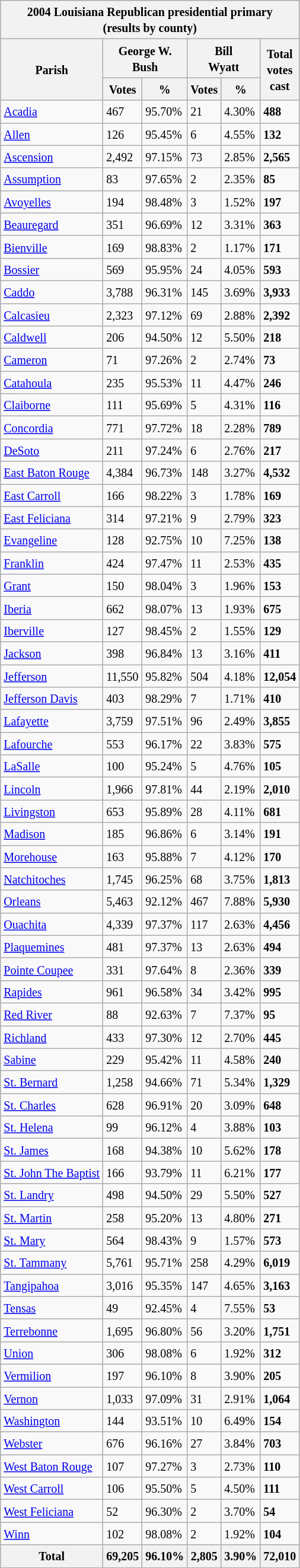<table class="wikitable sortable mw-collapsible mw-collapsed">
<tr>
<th colspan="6"><small>2004 Louisiana Republican presidential primary<br>(results by county)</small></th>
</tr>
<tr>
<th rowspan="2"><small>Parish</small></th>
<th colspan="2"><small>George W.<br>Bush</small></th>
<th colspan="2"><small>Bill<br>Wyatt</small></th>
<th rowspan="2"><small>Total<br>votes<br>cast</small></th>
</tr>
<tr>
<th><small>Votes</small></th>
<th><small>%</small></th>
<th><small>Votes</small></th>
<th><small>%</small></th>
</tr>
<tr>
<td><small><a href='#'>Acadia</a></small></td>
<td><small>467</small></td>
<td><small>95.70%</small></td>
<td><small>21</small></td>
<td><small>4.30%</small></td>
<td><small><strong>488</strong></small></td>
</tr>
<tr>
<td><small><a href='#'>Allen</a></small></td>
<td><small>126</small></td>
<td><small>95.45%</small></td>
<td><small>6</small></td>
<td><small>4.55%</small></td>
<td><small><strong>132</strong></small></td>
</tr>
<tr>
<td><small><a href='#'>Ascension</a></small></td>
<td><small>2,492</small></td>
<td><small>97.15%</small></td>
<td><small>73</small></td>
<td><small>2.85%</small></td>
<td><small><strong>2,565</strong></small></td>
</tr>
<tr>
<td><small><a href='#'>Assumption</a></small></td>
<td><small>83</small></td>
<td><small>97.65%</small></td>
<td><small>2</small></td>
<td><small>2.35%</small></td>
<td><small><strong>85</strong></small></td>
</tr>
<tr>
<td><small><a href='#'>Avoyelles</a></small></td>
<td><small>194</small></td>
<td><small>98.48%</small></td>
<td><small>3</small></td>
<td><small>1.52%</small></td>
<td><small><strong>197</strong></small></td>
</tr>
<tr>
<td><small><a href='#'>Beauregard</a></small></td>
<td><small>351</small></td>
<td><small>96.69%</small></td>
<td><small>12</small></td>
<td><small>3.31%</small></td>
<td><small><strong>363</strong></small></td>
</tr>
<tr>
<td><small><a href='#'>Bienville</a></small></td>
<td><small>169</small></td>
<td><small>98.83%</small></td>
<td><small>2</small></td>
<td><small>1.17%</small></td>
<td><small><strong>171</strong></small></td>
</tr>
<tr>
<td><small><a href='#'>Bossier</a></small></td>
<td><small>569</small></td>
<td><small>95.95%</small></td>
<td><small>24</small></td>
<td><small>4.05%</small></td>
<td><small><strong>593</strong></small></td>
</tr>
<tr>
<td><small><a href='#'>Caddo</a></small></td>
<td><small>3,788</small></td>
<td><small>96.31%</small></td>
<td><small>145</small></td>
<td><small>3.69%</small></td>
<td><small><strong>3,933</strong></small></td>
</tr>
<tr>
<td><small><a href='#'>Calcasieu</a></small></td>
<td><small>2,323</small></td>
<td><small>97.12%</small></td>
<td><small>69</small></td>
<td><small>2.88%</small></td>
<td><small><strong>2,392</strong></small></td>
</tr>
<tr>
<td><small><a href='#'>Caldwell</a></small></td>
<td><small>206</small></td>
<td><small>94.50%</small></td>
<td><small>12</small></td>
<td><small>5.50%</small></td>
<td><small><strong>218</strong></small></td>
</tr>
<tr>
<td><small><a href='#'>Cameron</a></small></td>
<td><small>71</small></td>
<td><small>97.26%</small></td>
<td><small>2</small></td>
<td><small>2.74%</small></td>
<td><small><strong>73</strong></small></td>
</tr>
<tr>
<td><small><a href='#'>Catahoula</a></small></td>
<td><small>235</small></td>
<td><small>95.53%</small></td>
<td><small>11</small></td>
<td><small>4.47%</small></td>
<td><small><strong>246</strong></small></td>
</tr>
<tr>
<td><small><a href='#'>Claiborne</a></small></td>
<td><small>111</small></td>
<td><small>95.69%</small></td>
<td><small>5</small></td>
<td><small>4.31%</small></td>
<td><small><strong>116</strong></small></td>
</tr>
<tr>
<td><small><a href='#'>Concordia</a></small></td>
<td><small>771</small></td>
<td><small>97.72%</small></td>
<td><small>18</small></td>
<td><small>2.28%</small></td>
<td><small><strong>789</strong></small></td>
</tr>
<tr>
<td><small><a href='#'>DeSoto</a></small></td>
<td><small>211</small></td>
<td><small>97.24%</small></td>
<td><small>6</small></td>
<td><small>2.76%</small></td>
<td><small><strong>217</strong></small></td>
</tr>
<tr>
<td><small><a href='#'>East Baton Rouge</a></small></td>
<td><small>4,384</small></td>
<td><small>96.73%</small></td>
<td><small>148</small></td>
<td><small>3.27%</small></td>
<td><small><strong>4,532</strong></small></td>
</tr>
<tr>
<td><small><a href='#'>East Carroll</a></small></td>
<td><small>166</small></td>
<td><small>98.22%</small></td>
<td><small>3</small></td>
<td><small>1.78%</small></td>
<td><small><strong>169</strong></small></td>
</tr>
<tr>
<td><small><a href='#'>East Feliciana</a></small></td>
<td><small>314</small></td>
<td><small>97.21%</small></td>
<td><small>9</small></td>
<td><small>2.79%</small></td>
<td><small><strong>323</strong></small></td>
</tr>
<tr>
<td><small><a href='#'>Evangeline</a></small></td>
<td><small>128</small></td>
<td><small>92.75%</small></td>
<td><small>10</small></td>
<td><small>7.25%</small></td>
<td><small><strong>138</strong></small></td>
</tr>
<tr>
<td><small><a href='#'>Franklin</a></small></td>
<td><small>424</small></td>
<td><small>97.47%</small></td>
<td><small>11</small></td>
<td><small>2.53%</small></td>
<td><small><strong>435</strong></small></td>
</tr>
<tr>
<td><small><a href='#'>Grant</a></small></td>
<td><small>150</small></td>
<td><small>98.04%</small></td>
<td><small>3</small></td>
<td><small>1.96%</small></td>
<td><small><strong>153</strong></small></td>
</tr>
<tr>
<td><small><a href='#'>Iberia</a></small></td>
<td><small>662</small></td>
<td><small>98.07%</small></td>
<td><small>13</small></td>
<td><small>1.93%</small></td>
<td><small><strong>675</strong></small></td>
</tr>
<tr>
<td><small><a href='#'>Iberville</a></small></td>
<td><small>127</small></td>
<td><small>98.45%</small></td>
<td><small>2</small></td>
<td><small>1.55%</small></td>
<td><small><strong>129</strong></small></td>
</tr>
<tr>
<td><small><a href='#'>Jackson</a></small></td>
<td><small>398</small></td>
<td><small>96.84%</small></td>
<td><small>13</small></td>
<td><small>3.16%</small></td>
<td><small><strong>411</strong></small></td>
</tr>
<tr>
<td><small><a href='#'>Jefferson</a></small></td>
<td><small>11,550</small></td>
<td><small>95.82%</small></td>
<td><small>504</small></td>
<td><small>4.18%</small></td>
<td><small><strong>12,054</strong></small></td>
</tr>
<tr>
<td><small><a href='#'>Jefferson Davis</a></small></td>
<td><small>403</small></td>
<td><small>98.29%</small></td>
<td><small>7</small></td>
<td><small>1.71%</small></td>
<td><small><strong>410</strong></small></td>
</tr>
<tr>
<td><small><a href='#'>Lafayette</a></small></td>
<td><small>3,759</small></td>
<td><small>97.51%</small></td>
<td><small>96</small></td>
<td><small>2.49%</small></td>
<td><small><strong>3,855</strong></small></td>
</tr>
<tr>
<td><small><a href='#'>Lafourche</a></small></td>
<td><small>553</small></td>
<td><small>96.17%</small></td>
<td><small>22</small></td>
<td><small>3.83%</small></td>
<td><small><strong>575</strong></small></td>
</tr>
<tr>
<td><small><a href='#'>LaSalle</a></small></td>
<td><small>100</small></td>
<td><small>95.24%</small></td>
<td><small>5</small></td>
<td><small>4.76%</small></td>
<td><small><strong>105</strong></small></td>
</tr>
<tr>
<td><small><a href='#'>Lincoln</a></small></td>
<td><small>1,966</small></td>
<td><small>97.81%</small></td>
<td><small>44</small></td>
<td><small>2.19%</small></td>
<td><small><strong>2,010</strong></small></td>
</tr>
<tr>
<td><small><a href='#'>Livingston</a></small></td>
<td><small>653</small></td>
<td><small>95.89%</small></td>
<td><small>28</small></td>
<td><small>4.11%</small></td>
<td><small><strong>681</strong></small></td>
</tr>
<tr>
<td><small><a href='#'>Madison</a></small></td>
<td><small>185</small></td>
<td><small>96.86%</small></td>
<td><small>6</small></td>
<td><small>3.14%</small></td>
<td><small><strong>191</strong></small></td>
</tr>
<tr>
<td><small><a href='#'>Morehouse</a></small></td>
<td><small>163</small></td>
<td><small>95.88%</small></td>
<td><small>7</small></td>
<td><small>4.12%</small></td>
<td><small><strong>170</strong></small></td>
</tr>
<tr>
<td><small><a href='#'>Natchitoches</a></small></td>
<td><small>1,745</small></td>
<td><small>96.25%</small></td>
<td><small>68</small></td>
<td><small>3.75%</small></td>
<td><small><strong>1,813</strong></small></td>
</tr>
<tr>
<td><small><a href='#'>Orleans</a></small></td>
<td><small>5,463</small></td>
<td><small>92.12%</small></td>
<td><small>467</small></td>
<td><small>7.88%</small></td>
<td><small><strong>5,930</strong></small></td>
</tr>
<tr>
<td><small><a href='#'>Ouachita</a></small></td>
<td><small>4,339</small></td>
<td><small>97.37%</small></td>
<td><small>117</small></td>
<td><small>2.63%</small></td>
<td><small><strong>4,456</strong></small></td>
</tr>
<tr>
<td><small><a href='#'>Plaquemines</a></small></td>
<td><small>481</small></td>
<td><small>97.37%</small></td>
<td><small>13</small></td>
<td><small>2.63%</small></td>
<td><small><strong>494</strong></small></td>
</tr>
<tr>
<td><small><a href='#'>Pointe Coupee</a></small></td>
<td><small>331</small></td>
<td><small>97.64%</small></td>
<td><small>8</small></td>
<td><small>2.36%</small></td>
<td><small><strong>339</strong></small></td>
</tr>
<tr>
<td><small><a href='#'>Rapides</a></small></td>
<td><small>961</small></td>
<td><small>96.58%</small></td>
<td><small>34</small></td>
<td><small>3.42%</small></td>
<td><small><strong>995</strong></small></td>
</tr>
<tr>
<td><small><a href='#'>Red River</a></small></td>
<td><small>88</small></td>
<td><small>92.63%</small></td>
<td><small>7</small></td>
<td><small>7.37%</small></td>
<td><small><strong>95</strong></small></td>
</tr>
<tr>
<td><small><a href='#'>Richland</a></small></td>
<td><small>433</small></td>
<td><small>97.30%</small></td>
<td><small>12</small></td>
<td><small>2.70%</small></td>
<td><small><strong>445</strong></small></td>
</tr>
<tr>
<td><small><a href='#'>Sabine</a></small></td>
<td><small>229</small></td>
<td><small>95.42%</small></td>
<td><small>11</small></td>
<td><small>4.58%</small></td>
<td><small><strong>240</strong></small></td>
</tr>
<tr>
<td><small><a href='#'>St. Bernard</a></small></td>
<td><small>1,258</small></td>
<td><small>94.66%</small></td>
<td><small>71</small></td>
<td><small>5.34%</small></td>
<td><small><strong>1,329</strong></small></td>
</tr>
<tr>
<td><small><a href='#'>St. Charles</a></small></td>
<td><small>628</small></td>
<td><small>96.91%</small></td>
<td><small>20</small></td>
<td><small>3.09%</small></td>
<td><small><strong>648</strong></small></td>
</tr>
<tr>
<td><small><a href='#'>St. Helena</a></small></td>
<td><small>99</small></td>
<td><small>96.12%</small></td>
<td><small>4</small></td>
<td><small>3.88%</small></td>
<td><small><strong>103</strong></small></td>
</tr>
<tr>
<td><small><a href='#'>St. James</a></small></td>
<td><small>168</small></td>
<td><small>94.38%</small></td>
<td><small>10</small></td>
<td><small>5.62%</small></td>
<td><small><strong>178</strong></small></td>
</tr>
<tr>
<td><small><a href='#'>St. John The Baptist</a></small></td>
<td><small>166</small></td>
<td><small>93.79%</small></td>
<td><small>11</small></td>
<td><small>6.21%</small></td>
<td><small><strong>177</strong></small></td>
</tr>
<tr>
<td><small><a href='#'>St. Landry</a></small></td>
<td><small>498</small></td>
<td><small>94.50%</small></td>
<td><small>29</small></td>
<td><small>5.50%</small></td>
<td><small><strong>527</strong></small></td>
</tr>
<tr>
<td><small><a href='#'>St. Martin</a></small></td>
<td><small>258</small></td>
<td><small>95.20%</small></td>
<td><small>13</small></td>
<td><small>4.80%</small></td>
<td><small><strong>271</strong></small></td>
</tr>
<tr>
<td><small><a href='#'>St. Mary</a></small></td>
<td><small>564</small></td>
<td><small>98.43%</small></td>
<td><small>9</small></td>
<td><small>1.57%</small></td>
<td><small><strong>573</strong></small></td>
</tr>
<tr>
<td><small><a href='#'>St. Tammany</a></small></td>
<td><small>5,761</small></td>
<td><small>95.71%</small></td>
<td><small>258</small></td>
<td><small>4.29%</small></td>
<td><small><strong>6,019</strong></small></td>
</tr>
<tr>
<td><small><a href='#'>Tangipahoa</a></small></td>
<td><small>3,016</small></td>
<td><small>95.35%</small></td>
<td><small>147</small></td>
<td><small>4.65%</small></td>
<td><small><strong>3,163</strong></small></td>
</tr>
<tr>
<td><small><a href='#'>Tensas</a></small></td>
<td><small>49</small></td>
<td><small>92.45%</small></td>
<td><small>4</small></td>
<td><small>7.55%</small></td>
<td><small><strong>53</strong></small></td>
</tr>
<tr>
<td><small><a href='#'>Terrebonne</a></small></td>
<td><small>1,695</small></td>
<td><small>96.80%</small></td>
<td><small>56</small></td>
<td><small>3.20%</small></td>
<td><small><strong>1,751</strong></small></td>
</tr>
<tr>
<td><small><a href='#'>Union</a></small></td>
<td><small>306</small></td>
<td><small>98.08%</small></td>
<td><small>6</small></td>
<td><small>1.92%</small></td>
<td><small><strong>312</strong></small></td>
</tr>
<tr>
<td><small><a href='#'>Vermilion</a></small></td>
<td><small>197</small></td>
<td><small>96.10%</small></td>
<td><small>8</small></td>
<td><small>3.90%</small></td>
<td><small><strong>205</strong></small></td>
</tr>
<tr>
<td><small><a href='#'>Vernon</a></small></td>
<td><small>1,033</small></td>
<td><small>97.09%</small></td>
<td><small>31</small></td>
<td><small>2.91%</small></td>
<td><small><strong>1,064</strong></small></td>
</tr>
<tr>
<td><small><a href='#'>Washington</a></small></td>
<td><small>144</small></td>
<td><small>93.51%</small></td>
<td><small>10</small></td>
<td><small>6.49%</small></td>
<td><small><strong>154</strong></small></td>
</tr>
<tr>
<td><small><a href='#'>Webster</a></small></td>
<td><small>676</small></td>
<td><small>96.16%</small></td>
<td><small>27</small></td>
<td><small>3.84%</small></td>
<td><small><strong>703</strong></small></td>
</tr>
<tr>
<td><small><a href='#'>West Baton Rouge</a></small></td>
<td><small>107</small></td>
<td><small>97.27%</small></td>
<td><small>3</small></td>
<td><small>2.73%</small></td>
<td><small><strong>110</strong></small></td>
</tr>
<tr>
<td><small><a href='#'>West Carroll</a></small></td>
<td><small>106</small></td>
<td><small>95.50%</small></td>
<td><small>5</small></td>
<td><small>4.50%</small></td>
<td><small><strong>111</strong></small></td>
</tr>
<tr>
<td><small><a href='#'>West Feliciana</a></small></td>
<td><small>52</small></td>
<td><small>96.30%</small></td>
<td><small>2</small></td>
<td><small>3.70%</small></td>
<td><small><strong>54</strong></small></td>
</tr>
<tr>
<td><small><a href='#'>Winn</a></small></td>
<td><small>102</small></td>
<td><small>98.08%</small></td>
<td><small>2</small></td>
<td><small>1.92%</small></td>
<td><small><strong>104</strong></small></td>
</tr>
<tr>
<th><strong><small>Total</small></strong></th>
<th><strong><small>69,205</small></strong></th>
<th><strong><small>96.10%</small></strong></th>
<th><strong><small>2,805</small></strong></th>
<th><strong><small>3.90%</small></strong></th>
<th><strong><small>72,010</small></strong></th>
</tr>
</table>
